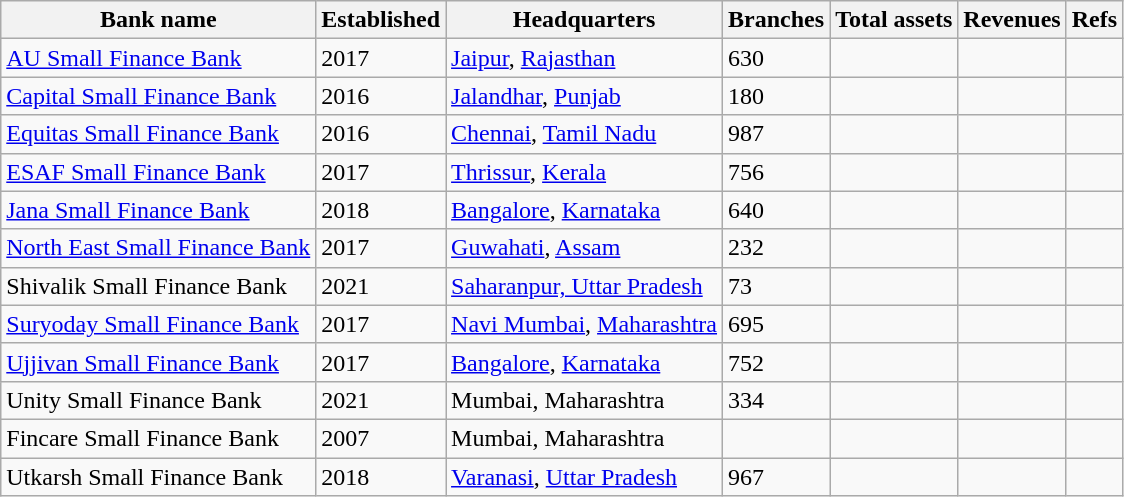<table class="wikitable sortable" 90%;>
<tr>
<th>Bank name</th>
<th>Established</th>
<th>Headquarters</th>
<th>Branches</th>
<th>Total assets</th>
<th>Revenues</th>
<th class="unsortable">Refs</th>
</tr>
<tr>
<td><a href='#'>AU Small Finance Bank</a></td>
<td>2017</td>
<td><a href='#'>Jaipur</a>, <a href='#'>Rajasthan</a></td>
<td>630</td>
<td></td>
<td></td>
<td></td>
</tr>
<tr>
<td><a href='#'>Capital Small Finance Bank</a></td>
<td>2016</td>
<td><a href='#'>Jalandhar</a>, <a href='#'>Punjab</a></td>
<td>180</td>
<td></td>
<td></td>
<td></td>
</tr>
<tr>
<td><a href='#'>Equitas Small Finance Bank</a></td>
<td>2016</td>
<td><a href='#'>Chennai</a>, <a href='#'>Tamil Nadu</a></td>
<td>987</td>
<td></td>
<td></td>
<td></td>
</tr>
<tr>
<td><a href='#'>ESAF Small Finance Bank</a></td>
<td>2017</td>
<td><a href='#'>Thrissur</a>, <a href='#'>Kerala</a></td>
<td>756</td>
<td></td>
<td></td>
<td></td>
</tr>
<tr>
<td><a href='#'>Jana Small Finance Bank</a></td>
<td>2018</td>
<td><a href='#'>Bangalore</a>, <a href='#'>Karnataka</a></td>
<td>640</td>
<td></td>
<td></td>
<td></td>
</tr>
<tr>
<td><a href='#'>North East Small Finance Bank</a></td>
<td>2017</td>
<td><a href='#'>Guwahati</a>, <a href='#'>Assam</a></td>
<td>232</td>
<td></td>
<td></td>
<td></td>
</tr>
<tr>
<td>Shivalik Small Finance Bank</td>
<td>2021</td>
<td><a href='#'>Saharanpur, Uttar Pradesh</a></td>
<td>73</td>
<td></td>
<td></td>
<td></td>
</tr>
<tr>
<td><a href='#'>Suryoday Small Finance Bank</a></td>
<td>2017</td>
<td><a href='#'>Navi Mumbai</a>, <a href='#'>Maharashtra</a></td>
<td>695</td>
<td></td>
<td></td>
<td></td>
</tr>
<tr>
<td><a href='#'>Ujjivan Small Finance Bank</a></td>
<td>2017</td>
<td><a href='#'>Bangalore</a>, <a href='#'>Karnataka</a></td>
<td>752</td>
<td></td>
<td></td>
<td></td>
</tr>
<tr>
<td>Unity Small Finance Bank</td>
<td>2021</td>
<td>Mumbai, Maharashtra</td>
<td>334</td>
<td></td>
<td></td>
<td></td>
</tr>
<tr>
<td>Fincare Small Finance Bank</td>
<td>2007</td>
<td>Mumbai, Maharashtra</td>
<td></td>
<td></td>
<td></td>
<td></td>
</tr>
<tr>
<td>Utkarsh Small Finance Bank</td>
<td>2018</td>
<td><a href='#'>Varanasi</a>, <a href='#'>Uttar Pradesh</a></td>
<td>967</td>
<td></td>
<td></td>
<td></td>
</tr>
</table>
